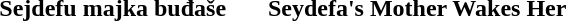<table>
<tr>
<th width="50%">Sejdefu majka buđaše</th>
<th width="50%">Seydefa's Mother Wakes Her</th>
</tr>
<tr>
<td valign="top"><br></td>
<td valign="top"><br></td>
</tr>
</table>
